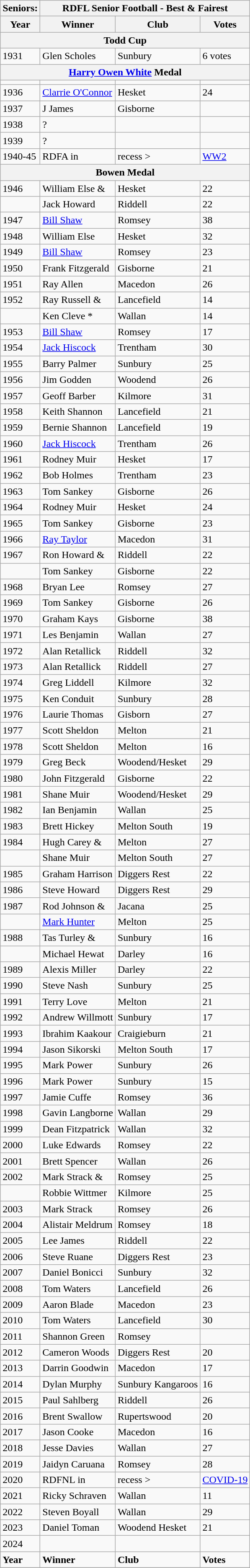<table class="wikitable collapsible collapsed">
<tr>
<th>Seniors:</th>
<th colspan=9>RDFL Senior Football - Best & Fairest</th>
</tr>
<tr>
<th>Year</th>
<th>Winner</th>
<th>Club</th>
<th>Votes</th>
</tr>
<tr>
<th colspan=10>Todd Cup</th>
</tr>
<tr>
<td>1931</td>
<td>Glen Scholes</td>
<td>Sunbury</td>
<td>6 votes</td>
</tr>
<tr>
<th colspan=10><a href='#'>Harry Owen White</a> Medal</th>
</tr>
<tr>
<td></td>
<td></td>
<td></td>
<td></td>
</tr>
<tr>
<td>1936</td>
<td><a href='#'>Clarrie O'Connor</a></td>
<td>Hesket</td>
<td>24</td>
</tr>
<tr>
<td>1937</td>
<td>J James</td>
<td>Gisborne</td>
<td></td>
</tr>
<tr>
<td>1938</td>
<td>?</td>
<td></td>
<td></td>
</tr>
<tr>
<td>1939</td>
<td>?</td>
<td></td>
<td></td>
</tr>
<tr>
<td>1940-45</td>
<td>RDFA in</td>
<td>recess ></td>
<td><a href='#'>WW2</a></td>
</tr>
<tr>
<th colspan=10>Bowen Medal</th>
</tr>
<tr>
<td>1946</td>
<td>William Else &</td>
<td>Hesket</td>
<td>22</td>
</tr>
<tr>
<td></td>
<td>Jack Howard</td>
<td>Riddell</td>
<td>22</td>
</tr>
<tr>
<td>1947</td>
<td><a href='#'>Bill Shaw</a></td>
<td>Romsey</td>
<td>38</td>
</tr>
<tr>
<td>1948</td>
<td>William Else</td>
<td>Hesket</td>
<td>32</td>
</tr>
<tr>
<td>1949</td>
<td><a href='#'>Bill Shaw</a></td>
<td>Romsey</td>
<td>23</td>
</tr>
<tr>
<td>1950</td>
<td>Frank Fitzgerald</td>
<td>Gisborne</td>
<td>21</td>
</tr>
<tr>
<td>1951</td>
<td>Ray Allen</td>
<td>Macedon</td>
<td>26</td>
</tr>
<tr>
<td>1952</td>
<td>Ray Russell &</td>
<td>Lancefield</td>
<td>14</td>
</tr>
<tr>
<td></td>
<td>Ken Cleve *</td>
<td>Wallan</td>
<td>14</td>
</tr>
<tr>
<td>1953</td>
<td><a href='#'>Bill Shaw</a></td>
<td>Romsey</td>
<td>17</td>
</tr>
<tr>
<td>1954</td>
<td><a href='#'>Jack Hiscock</a></td>
<td>Trentham</td>
<td>30</td>
</tr>
<tr>
<td>1955</td>
<td>Barry Palmer</td>
<td>Sunbury</td>
<td>25</td>
</tr>
<tr>
<td>1956</td>
<td>Jim Godden</td>
<td>Woodend</td>
<td>26</td>
</tr>
<tr>
<td>1957</td>
<td>Geoff Barber</td>
<td>Kilmore</td>
<td>31</td>
</tr>
<tr>
<td>1958</td>
<td>Keith Shannon</td>
<td>Lancefield</td>
<td>21</td>
</tr>
<tr>
<td>1959</td>
<td>Bernie Shannon</td>
<td>Lancefield</td>
<td>19</td>
</tr>
<tr>
<td>1960</td>
<td><a href='#'>Jack Hiscock</a></td>
<td>Trentham</td>
<td>26</td>
</tr>
<tr>
<td>1961</td>
<td>Rodney Muir</td>
<td>Hesket</td>
<td>17</td>
</tr>
<tr>
<td>1962</td>
<td>Bob Holmes</td>
<td>Trentham</td>
<td>23</td>
</tr>
<tr>
<td>1963</td>
<td>Tom Sankey</td>
<td>Gisborne</td>
<td>26</td>
</tr>
<tr>
<td>1964</td>
<td>Rodney Muir</td>
<td>Hesket</td>
<td>24</td>
</tr>
<tr>
<td>1965</td>
<td>Tom Sankey</td>
<td>Gisborne</td>
<td>23</td>
</tr>
<tr>
<td>1966</td>
<td><a href='#'>Ray Taylor</a></td>
<td>Macedon</td>
<td>31</td>
</tr>
<tr>
<td>1967</td>
<td>Ron Howard &</td>
<td>Riddell</td>
<td>22</td>
</tr>
<tr>
<td></td>
<td>Tom Sankey</td>
<td>Gisborne</td>
<td>22</td>
</tr>
<tr>
<td>1968</td>
<td>Bryan Lee</td>
<td>Romsey</td>
<td>27</td>
</tr>
<tr>
<td>1969</td>
<td>Tom Sankey</td>
<td>Gisborne</td>
<td>26</td>
</tr>
<tr>
<td>1970</td>
<td>Graham Kays</td>
<td>Gisborne</td>
<td>38</td>
</tr>
<tr>
<td>1971</td>
<td>Les Benjamin</td>
<td>Wallan</td>
<td>27</td>
</tr>
<tr>
<td>1972</td>
<td>Alan Retallick</td>
<td>Riddell</td>
<td>32</td>
</tr>
<tr>
<td>1973</td>
<td>Alan Retallick</td>
<td>Riddell</td>
<td>27</td>
</tr>
<tr>
<td>1974</td>
<td>Greg Liddell</td>
<td>Kilmore</td>
<td>32</td>
</tr>
<tr>
<td>1975</td>
<td>Ken Conduit</td>
<td>Sunbury</td>
<td>28</td>
</tr>
<tr>
<td>1976</td>
<td>Laurie Thomas</td>
<td>Gisborn</td>
<td>27</td>
</tr>
<tr>
<td>1977</td>
<td>Scott Sheldon</td>
<td>Melton</td>
<td>21</td>
</tr>
<tr>
<td>1978</td>
<td>Scott Sheldon</td>
<td>Melton</td>
<td>16</td>
</tr>
<tr>
<td>1979</td>
<td>Greg Beck</td>
<td>Woodend/Hesket</td>
<td>29</td>
</tr>
<tr>
<td>1980</td>
<td>John Fitzgerald</td>
<td>Gisborne</td>
<td>22</td>
</tr>
<tr>
<td>1981</td>
<td>Shane Muir</td>
<td>Woodend/Hesket</td>
<td>29</td>
</tr>
<tr>
<td>1982</td>
<td>Ian Benjamin</td>
<td>Wallan</td>
<td>25</td>
</tr>
<tr>
<td>1983</td>
<td>Brett Hickey</td>
<td>Melton South</td>
<td>19</td>
</tr>
<tr>
<td>1984</td>
<td>Hugh Carey &</td>
<td>Melton</td>
<td>27</td>
</tr>
<tr>
<td></td>
<td>Shane Muir</td>
<td>Melton South</td>
<td>27</td>
</tr>
<tr>
<td>1985</td>
<td>Graham Harrison</td>
<td>Diggers Rest</td>
<td>22</td>
</tr>
<tr>
<td>1986</td>
<td>Steve Howard</td>
<td>Diggers Rest</td>
<td>29</td>
</tr>
<tr>
<td>1987</td>
<td>Rod Johnson &</td>
<td>Jacana</td>
<td>25</td>
</tr>
<tr>
<td></td>
<td><a href='#'>Mark Hunter</a></td>
<td>Melton</td>
<td>25</td>
</tr>
<tr>
<td>1988</td>
<td>Tas Turley &</td>
<td>Sunbury</td>
<td>16</td>
</tr>
<tr>
<td></td>
<td>Michael Hewat</td>
<td>Darley</td>
<td>16</td>
</tr>
<tr>
<td>1989</td>
<td>Alexis Miller</td>
<td>Darley</td>
<td>22</td>
</tr>
<tr>
<td>1990</td>
<td>Steve Nash</td>
<td>Sunbury</td>
<td>25</td>
</tr>
<tr>
<td>1991</td>
<td>Terry Love</td>
<td>Melton</td>
<td>21</td>
</tr>
<tr>
<td>1992</td>
<td>Andrew Willmott</td>
<td>Sunbury</td>
<td>17</td>
</tr>
<tr>
<td>1993</td>
<td>Ibrahim Kaakour</td>
<td>Craigieburn</td>
<td>21</td>
</tr>
<tr>
<td>1994</td>
<td>Jason Sikorski</td>
<td>Melton South</td>
<td>17</td>
</tr>
<tr>
<td>1995</td>
<td>Mark Power</td>
<td>Sunbury</td>
<td>26</td>
</tr>
<tr>
<td>1996</td>
<td>Mark Power</td>
<td>Sunbury</td>
<td>15</td>
</tr>
<tr>
<td>1997</td>
<td>Jamie Cuffe</td>
<td>Romsey</td>
<td>36</td>
</tr>
<tr>
<td>1998</td>
<td>Gavin Langborne</td>
<td>Wallan</td>
<td>29</td>
</tr>
<tr>
<td>1999</td>
<td>Dean Fitzpatrick</td>
<td>Wallan</td>
<td>32</td>
</tr>
<tr>
<td>2000</td>
<td>Luke Edwards</td>
<td>Romsey</td>
<td>22</td>
</tr>
<tr>
<td>2001</td>
<td>Brett Spencer</td>
<td>Wallan</td>
<td>26</td>
</tr>
<tr>
<td>2002</td>
<td>Mark Strack &</td>
<td>Romsey</td>
<td>25</td>
</tr>
<tr>
<td></td>
<td>Robbie Wittmer</td>
<td>Kilmore</td>
<td>25</td>
</tr>
<tr>
<td>2003</td>
<td>Mark Strack</td>
<td>Romsey</td>
<td>26</td>
</tr>
<tr>
<td>2004</td>
<td>Alistair Meldrum</td>
<td>Romsey</td>
<td>18</td>
</tr>
<tr>
<td>2005</td>
<td>Lee James</td>
<td>Riddell</td>
<td>22</td>
</tr>
<tr>
<td>2006</td>
<td>Steve Ruane</td>
<td>Diggers Rest</td>
<td>23</td>
</tr>
<tr>
<td>2007</td>
<td>Daniel Bonicci</td>
<td>Sunbury</td>
<td>32</td>
</tr>
<tr>
<td>2008</td>
<td>Tom Waters</td>
<td>Lancefield</td>
<td>26</td>
</tr>
<tr>
<td>2009</td>
<td>Aaron Blade</td>
<td>Macedon</td>
<td>23</td>
</tr>
<tr>
<td>2010</td>
<td>Tom Waters</td>
<td>Lancefield</td>
<td>30</td>
</tr>
<tr>
<td>2011</td>
<td>Shannon Green</td>
<td>Romsey</td>
<td></td>
</tr>
<tr>
<td>2012</td>
<td>Cameron Woods</td>
<td>Diggers Rest</td>
<td>20</td>
</tr>
<tr>
<td>2013</td>
<td>Darrin Goodwin</td>
<td>Macedon</td>
<td>17</td>
</tr>
<tr>
<td>2014</td>
<td>Dylan Murphy</td>
<td>Sunbury Kangaroos</td>
<td>16</td>
</tr>
<tr>
<td>2015</td>
<td>Paul Sahlberg</td>
<td>Riddell</td>
<td>26</td>
</tr>
<tr>
<td>2016</td>
<td>Brent Swallow</td>
<td>Rupertswood</td>
<td>20</td>
</tr>
<tr>
<td>2017</td>
<td>Jason Cooke</td>
<td>Macedon</td>
<td>16</td>
</tr>
<tr>
<td>2018</td>
<td>Jesse Davies</td>
<td>Wallan</td>
<td>27</td>
</tr>
<tr>
<td>2019</td>
<td>Jaidyn Caruana</td>
<td>Romsey</td>
<td>28</td>
</tr>
<tr>
<td>2020</td>
<td>RDFNL in</td>
<td>recess ></td>
<td><a href='#'>COVID-19</a></td>
</tr>
<tr>
<td>2021</td>
<td>Ricky Schraven</td>
<td>Wallan</td>
<td>11</td>
</tr>
<tr>
<td>2022</td>
<td>Steven Boyall</td>
<td>Wallan</td>
<td>29</td>
</tr>
<tr>
<td>2023</td>
<td>Daniel Toman</td>
<td>Woodend Hesket</td>
<td>21</td>
</tr>
<tr>
<td>2024</td>
<td></td>
<td></td>
<td></td>
</tr>
<tr>
<td><strong>Year</strong></td>
<td><strong>Winner</strong></td>
<td><strong>Club</strong></td>
<td><strong>Votes</strong></td>
</tr>
<tr>
</tr>
</table>
